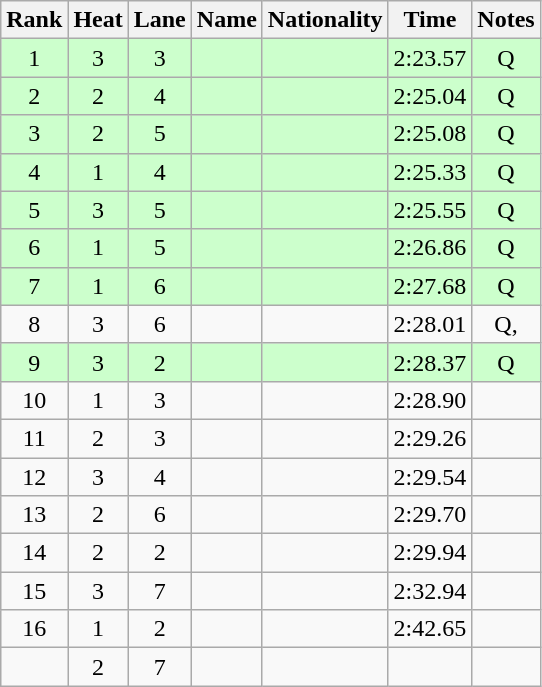<table class="wikitable sortable" style="text-align:center">
<tr>
<th>Rank</th>
<th>Heat</th>
<th>Lane</th>
<th>Name</th>
<th>Nationality</th>
<th>Time</th>
<th>Notes</th>
</tr>
<tr bgcolor="ccffcc">
<td>1</td>
<td>3</td>
<td>3</td>
<td align="left"></td>
<td align="left"></td>
<td>2:23.57</td>
<td>Q</td>
</tr>
<tr bgcolor="ccffcc">
<td>2</td>
<td>2</td>
<td>4</td>
<td align="left"></td>
<td align="left"></td>
<td>2:25.04</td>
<td>Q</td>
</tr>
<tr bgcolor="ccffcc">
<td>3</td>
<td>2</td>
<td>5</td>
<td align="left"></td>
<td align="left"></td>
<td>2:25.08</td>
<td>Q</td>
</tr>
<tr bgcolor="ccffcc">
<td>4</td>
<td>1</td>
<td>4</td>
<td align="left"></td>
<td align="left"></td>
<td>2:25.33</td>
<td>Q</td>
</tr>
<tr bgcolor="ccffcc">
<td>5</td>
<td>3</td>
<td>5</td>
<td align="left"></td>
<td align="left"></td>
<td>2:25.55</td>
<td>Q</td>
</tr>
<tr bgcolor="ccffcc">
<td>6</td>
<td>1</td>
<td>5</td>
<td align="left"></td>
<td align="left"></td>
<td>2:26.86</td>
<td>Q</td>
</tr>
<tr bgcolor="ccffcc">
<td>7</td>
<td>1</td>
<td>6</td>
<td align="left"></td>
<td align="left"></td>
<td>2:27.68</td>
<td>Q</td>
</tr>
<tr>
<td>8</td>
<td>3</td>
<td>6</td>
<td align="left"></td>
<td align="left"></td>
<td>2:28.01</td>
<td>Q, </td>
</tr>
<tr bgcolor="ccffcc">
<td>9</td>
<td>3</td>
<td>2</td>
<td align="left"></td>
<td align="left"></td>
<td>2:28.37</td>
<td>Q</td>
</tr>
<tr>
<td>10</td>
<td>1</td>
<td>3</td>
<td align="left"></td>
<td align="left"></td>
<td>2:28.90</td>
<td></td>
</tr>
<tr>
<td>11</td>
<td>2</td>
<td>3</td>
<td align="left"></td>
<td align="left"></td>
<td>2:29.26</td>
<td></td>
</tr>
<tr>
<td>12</td>
<td>3</td>
<td>4</td>
<td align="left"></td>
<td align="left"></td>
<td>2:29.54</td>
<td></td>
</tr>
<tr>
<td>13</td>
<td>2</td>
<td>6</td>
<td align="left"></td>
<td align="left"></td>
<td>2:29.70</td>
<td></td>
</tr>
<tr>
<td>14</td>
<td>2</td>
<td>2</td>
<td align="left"></td>
<td align="left"></td>
<td>2:29.94</td>
<td></td>
</tr>
<tr>
<td>15</td>
<td>3</td>
<td>7</td>
<td align="left"></td>
<td align="left"></td>
<td>2:32.94</td>
<td></td>
</tr>
<tr>
<td>16</td>
<td>1</td>
<td>2</td>
<td align="left"></td>
<td align="left"></td>
<td>2:42.65</td>
<td></td>
</tr>
<tr>
<td></td>
<td>2</td>
<td>7</td>
<td align="left"></td>
<td align="left"></td>
<td></td>
<td></td>
</tr>
</table>
